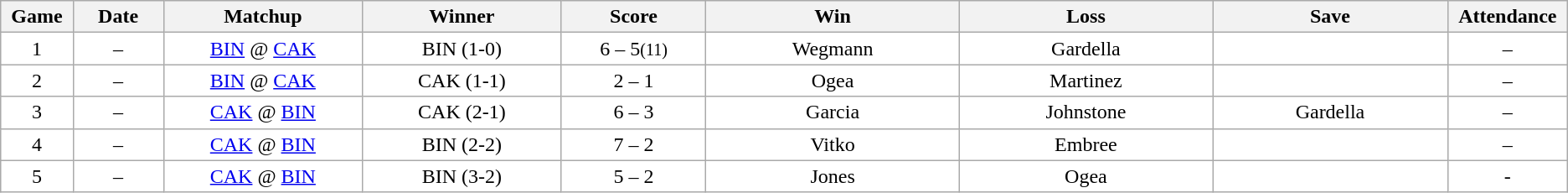<table class="wikitable">
<tr>
<th bgcolor="#DDDDFF" width="4%">Game</th>
<th bgcolor="#DDDDFF" width="5%">Date</th>
<th bgcolor="#DDDDFF" width="11%">Matchup</th>
<th bgcolor="#DDDDFF" width="11%">Winner</th>
<th bgcolor="#DDDDFF" width="8%">Score</th>
<th bgcolor="#DDDDFF" width="14%">Win</th>
<th bgcolor="#DDDDFF" width="14%">Loss</th>
<th bgcolor="#DDDDFF" width="13%">Save</th>
<th bgcolor="#DDDDFF" width="5%">Attendance</th>
</tr>
<tr align="center" bgcolor="white">
<td>1</td>
<td>–</td>
<td><a href='#'>BIN</a> @ <a href='#'>CAK</a></td>
<td>BIN (1-0)</td>
<td>6 – 5<small>(11)</small></td>
<td>Wegmann</td>
<td>Gardella</td>
<td></td>
<td>–</td>
</tr>
<tr align="center" bgcolor="white">
<td>2</td>
<td>–</td>
<td><a href='#'>BIN</a> @ <a href='#'>CAK</a></td>
<td>CAK (1-1)</td>
<td>2 – 1</td>
<td>Ogea</td>
<td>Martinez</td>
<td></td>
<td>–</td>
</tr>
<tr align="center" bgcolor="white">
<td>3</td>
<td>–</td>
<td><a href='#'>CAK</a> @ <a href='#'>BIN</a></td>
<td>CAK (2-1)</td>
<td>6 – 3</td>
<td>Garcia</td>
<td>Johnstone</td>
<td>Gardella</td>
<td>–</td>
</tr>
<tr align="center" bgcolor="white">
<td>4</td>
<td>–</td>
<td><a href='#'>CAK</a> @ <a href='#'>BIN</a></td>
<td>BIN (2-2)</td>
<td>7 – 2</td>
<td>Vitko</td>
<td>Embree</td>
<td></td>
<td>–</td>
</tr>
<tr align="center" bgcolor="white">
<td>5</td>
<td>–</td>
<td><a href='#'>CAK</a> @ <a href='#'>BIN</a></td>
<td>BIN (3-2)</td>
<td>5 – 2</td>
<td>Jones</td>
<td>Ogea</td>
<td></td>
<td>-</td>
</tr>
</table>
